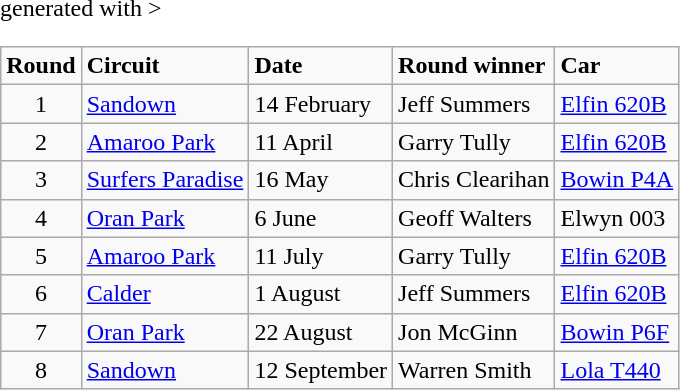<table class="wikitable" <hiddentext>generated with >
<tr style="font-weight:bold">
<td align="center">Round</td>
<td>Circuit</td>
<td>Date</td>
<td>Round winner</td>
<td>Car</td>
</tr>
<tr>
<td height="14" align="center">1</td>
<td><a href='#'>Sandown</a></td>
<td>14 February</td>
<td>Jeff Summers</td>
<td><a href='#'>Elfin 620B</a></td>
</tr>
<tr>
<td height="14" align="center">2</td>
<td><a href='#'>Amaroo Park</a></td>
<td>11 April</td>
<td>Garry Tully</td>
<td><a href='#'>Elfin 620B</a></td>
</tr>
<tr>
<td height="14" align="center">3</td>
<td><a href='#'>Surfers Paradise</a></td>
<td>16 May</td>
<td>Chris Clearihan</td>
<td><a href='#'>Bowin P4A</a></td>
</tr>
<tr>
<td height="14" align="center">4</td>
<td><a href='#'>Oran Park</a></td>
<td>6 June</td>
<td>Geoff Walters</td>
<td>Elwyn 003</td>
</tr>
<tr>
<td height="14" align="center">5</td>
<td><a href='#'>Amaroo Park</a></td>
<td>11 July</td>
<td>Garry Tully</td>
<td><a href='#'>Elfin 620B</a></td>
</tr>
<tr>
<td height="14" align="center">6</td>
<td><a href='#'>Calder</a></td>
<td>1 August</td>
<td>Jeff Summers</td>
<td><a href='#'>Elfin 620B</a></td>
</tr>
<tr>
<td height="14" align="center">7</td>
<td><a href='#'>Oran Park</a></td>
<td>22 August</td>
<td>Jon McGinn</td>
<td><a href='#'>Bowin P6F</a></td>
</tr>
<tr>
<td height="14" align="center">8</td>
<td><a href='#'>Sandown</a></td>
<td>12 September</td>
<td>Warren Smith</td>
<td><a href='#'>Lola T440</a></td>
</tr>
</table>
